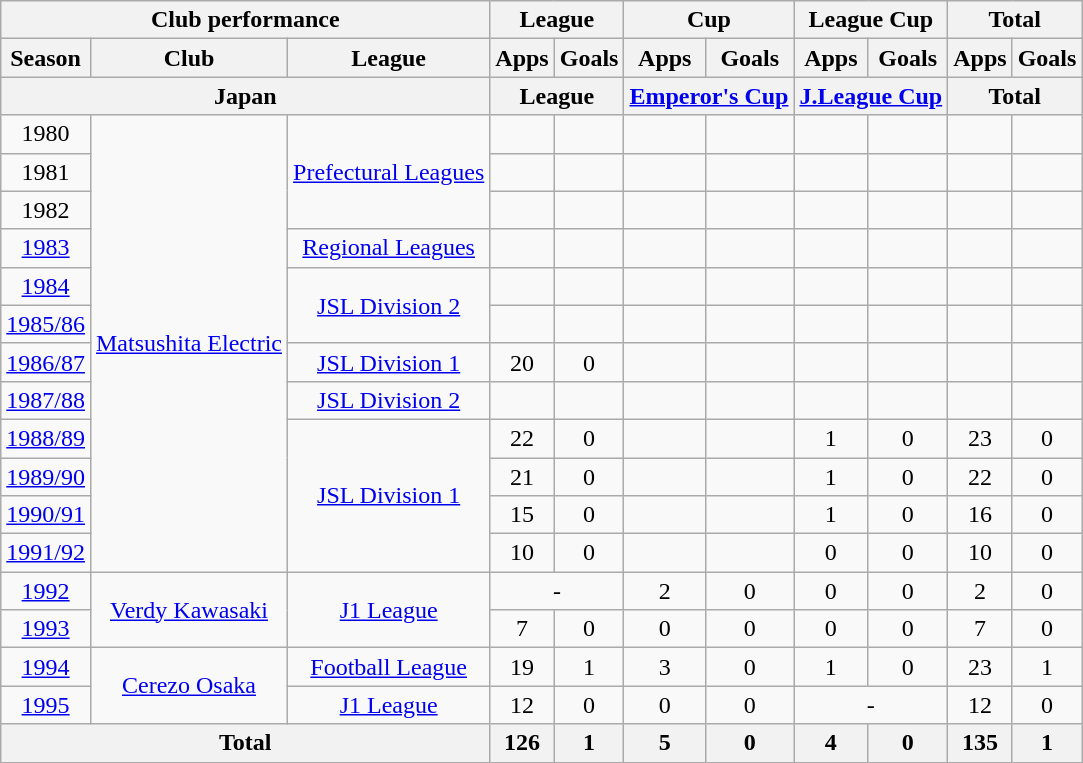<table class="wikitable" style="text-align:center;">
<tr>
<th colspan=3>Club performance</th>
<th colspan=2>League</th>
<th colspan=2>Cup</th>
<th colspan=2>League Cup</th>
<th colspan=2>Total</th>
</tr>
<tr>
<th>Season</th>
<th>Club</th>
<th>League</th>
<th>Apps</th>
<th>Goals</th>
<th>Apps</th>
<th>Goals</th>
<th>Apps</th>
<th>Goals</th>
<th>Apps</th>
<th>Goals</th>
</tr>
<tr>
<th colspan=3>Japan</th>
<th colspan=2>League</th>
<th colspan=2><a href='#'>Emperor's Cup</a></th>
<th colspan=2><a href='#'>J.League Cup</a></th>
<th colspan=2>Total</th>
</tr>
<tr>
<td>1980</td>
<td rowspan="12"><a href='#'>Matsushita Electric</a></td>
<td rowspan="3"><a href='#'>Prefectural Leagues</a></td>
<td></td>
<td></td>
<td></td>
<td></td>
<td></td>
<td></td>
<td></td>
<td></td>
</tr>
<tr>
<td>1981</td>
<td></td>
<td></td>
<td></td>
<td></td>
<td></td>
<td></td>
<td></td>
<td></td>
</tr>
<tr>
<td>1982</td>
<td></td>
<td></td>
<td></td>
<td></td>
<td></td>
<td></td>
<td></td>
<td></td>
</tr>
<tr>
<td><a href='#'>1983</a></td>
<td><a href='#'>Regional Leagues</a></td>
<td></td>
<td></td>
<td></td>
<td></td>
<td></td>
<td></td>
<td></td>
<td></td>
</tr>
<tr>
<td><a href='#'>1984</a></td>
<td rowspan="2"><a href='#'>JSL Division 2</a></td>
<td></td>
<td></td>
<td></td>
<td></td>
<td></td>
<td></td>
<td></td>
<td></td>
</tr>
<tr>
<td><a href='#'>1985/86</a></td>
<td></td>
<td></td>
<td></td>
<td></td>
<td></td>
<td></td>
<td></td>
<td></td>
</tr>
<tr>
<td><a href='#'>1986/87</a></td>
<td><a href='#'>JSL Division 1</a></td>
<td>20</td>
<td>0</td>
<td></td>
<td></td>
<td></td>
<td></td>
<td></td>
<td></td>
</tr>
<tr>
<td><a href='#'>1987/88</a></td>
<td><a href='#'>JSL Division 2</a></td>
<td></td>
<td></td>
<td></td>
<td></td>
<td></td>
<td></td>
<td></td>
<td></td>
</tr>
<tr>
<td><a href='#'>1988/89</a></td>
<td rowspan="4"><a href='#'>JSL Division 1</a></td>
<td>22</td>
<td>0</td>
<td></td>
<td></td>
<td>1</td>
<td>0</td>
<td>23</td>
<td>0</td>
</tr>
<tr>
<td><a href='#'>1989/90</a></td>
<td>21</td>
<td>0</td>
<td></td>
<td></td>
<td>1</td>
<td>0</td>
<td>22</td>
<td>0</td>
</tr>
<tr>
<td><a href='#'>1990/91</a></td>
<td>15</td>
<td>0</td>
<td></td>
<td></td>
<td>1</td>
<td>0</td>
<td>16</td>
<td>0</td>
</tr>
<tr>
<td><a href='#'>1991/92</a></td>
<td>10</td>
<td>0</td>
<td></td>
<td></td>
<td>0</td>
<td>0</td>
<td>10</td>
<td>0</td>
</tr>
<tr>
<td><a href='#'>1992</a></td>
<td rowspan="2"><a href='#'>Verdy Kawasaki</a></td>
<td rowspan="2"><a href='#'>J1 League</a></td>
<td colspan="2">-</td>
<td>2</td>
<td>0</td>
<td>0</td>
<td>0</td>
<td>2</td>
<td>0</td>
</tr>
<tr>
<td><a href='#'>1993</a></td>
<td>7</td>
<td>0</td>
<td>0</td>
<td>0</td>
<td>0</td>
<td>0</td>
<td>7</td>
<td>0</td>
</tr>
<tr>
<td><a href='#'>1994</a></td>
<td rowspan="2"><a href='#'>Cerezo Osaka</a></td>
<td><a href='#'>Football League</a></td>
<td>19</td>
<td>1</td>
<td>3</td>
<td>0</td>
<td>1</td>
<td>0</td>
<td>23</td>
<td>1</td>
</tr>
<tr>
<td><a href='#'>1995</a></td>
<td><a href='#'>J1 League</a></td>
<td>12</td>
<td>0</td>
<td>0</td>
<td>0</td>
<td colspan="2">-</td>
<td>12</td>
<td>0</td>
</tr>
<tr>
<th colspan=3>Total</th>
<th>126</th>
<th>1</th>
<th>5</th>
<th>0</th>
<th>4</th>
<th>0</th>
<th>135</th>
<th>1</th>
</tr>
</table>
